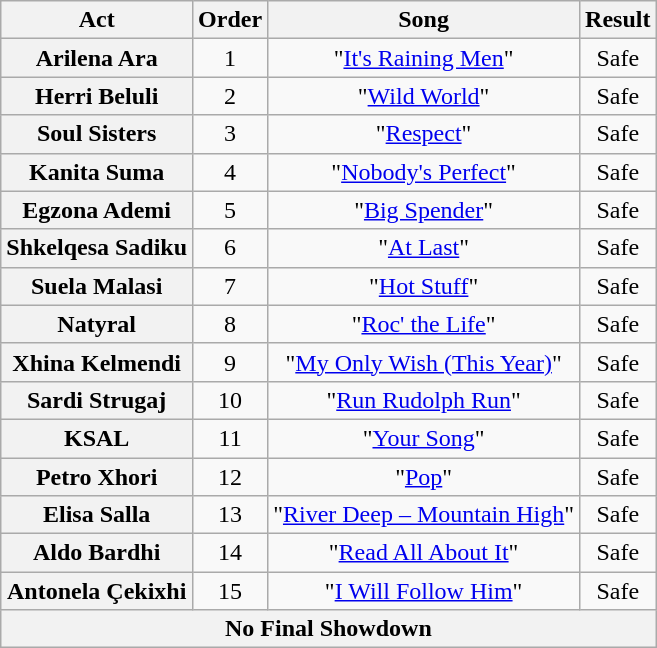<table class="wikitable plainrowheaders" style="text-align:center;">
<tr>
<th scope="col">Act</th>
<th scope="col">Order</th>
<th scope="col">Song</th>
<th scope="col">Result</th>
</tr>
<tr>
<th scope="row">Arilena Ara</th>
<td>1</td>
<td>"<a href='#'>It's Raining Men</a>"</td>
<td>Safe</td>
</tr>
<tr>
<th scope="row">Herri Beluli</th>
<td>2</td>
<td>"<a href='#'>Wild World</a>"</td>
<td>Safe</td>
</tr>
<tr>
<th scope="row">Soul Sisters</th>
<td>3</td>
<td>"<a href='#'>Respect</a>"</td>
<td>Safe</td>
</tr>
<tr>
<th scope="row">Kanita Suma</th>
<td>4</td>
<td>"<a href='#'>Nobody's Perfect</a>"</td>
<td>Safe</td>
</tr>
<tr>
<th scope="row">Egzona Ademi</th>
<td>5</td>
<td>"<a href='#'>Big Spender</a>"</td>
<td>Safe</td>
</tr>
<tr>
<th scope="row">Shkelqesa Sadiku</th>
<td>6</td>
<td>"<a href='#'>At Last</a>"</td>
<td>Safe</td>
</tr>
<tr>
<th scope="row">Suela Malasi</th>
<td>7</td>
<td>"<a href='#'>Hot Stuff</a>"</td>
<td>Safe</td>
</tr>
<tr>
<th scope="row">Natyral</th>
<td>8</td>
<td>"<a href='#'>Roc' the Life</a>"</td>
<td>Safe</td>
</tr>
<tr>
<th scope="row">Xhina Kelmendi</th>
<td>9</td>
<td>"<a href='#'>My Only Wish (This Year)</a>"</td>
<td>Safe</td>
</tr>
<tr>
<th scope="row">Sardi Strugaj</th>
<td>10</td>
<td>"<a href='#'>Run Rudolph Run</a>"</td>
<td>Safe</td>
</tr>
<tr>
<th scope="row">KSAL</th>
<td>11</td>
<td>"<a href='#'>Your Song</a>"</td>
<td>Safe</td>
</tr>
<tr>
<th scope="row">Petro Xhori</th>
<td>12</td>
<td>"<a href='#'>Pop</a>"</td>
<td>Safe</td>
</tr>
<tr>
<th scope="row">Elisa Salla</th>
<td>13</td>
<td>"<a href='#'>River Deep – Mountain High</a>"</td>
<td>Safe</td>
</tr>
<tr>
<th scope="row">Aldo Bardhi</th>
<td>14</td>
<td>"<a href='#'>Read All About It</a>"</td>
<td>Safe</td>
</tr>
<tr>
<th scope="row">Antonela Çekixhi</th>
<td>15</td>
<td>"<a href='#'>I Will Follow Him</a>"</td>
<td>Safe</td>
</tr>
<tr>
<th colspan="6">No Final Showdown</th>
</tr>
</table>
